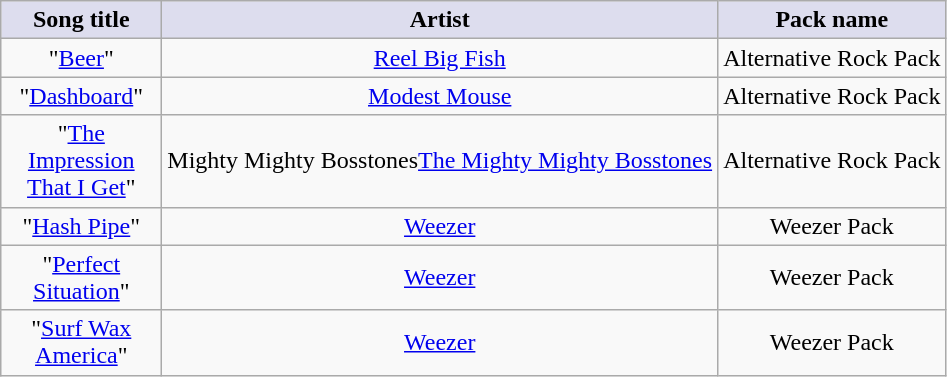<table class="wikitable sortable" style="text-align:center; margin: 10px;">
<tr>
<th style="background:#dde; width:100px;">Song title</th>
<th style="background:#dde;">Artist</th>
<th style="background:#dde;">Pack name</th>
</tr>
<tr>
<td>"<a href='#'>Beer</a>"</td>
<td><a href='#'>Reel Big Fish</a></td>
<td>Alternative Rock Pack</td>
</tr>
<tr>
<td>"<a href='#'>Dashboard</a>"</td>
<td><a href='#'>Modest Mouse</a></td>
<td>Alternative Rock Pack</td>
</tr>
<tr>
<td>"<a href='#'>The Impression That I Get</a>"</td>
<td><span>Mighty Mighty Bosstones</span><a href='#'>The Mighty Mighty Bosstones</a></td>
<td>Alternative Rock Pack</td>
</tr>
<tr>
<td>"<a href='#'>Hash Pipe</a>"</td>
<td><a href='#'>Weezer</a></td>
<td>Weezer Pack</td>
</tr>
<tr>
<td>"<a href='#'>Perfect Situation</a>"</td>
<td><a href='#'>Weezer</a></td>
<td>Weezer Pack</td>
</tr>
<tr>
<td>"<a href='#'>Surf Wax America</a>"</td>
<td><a href='#'>Weezer</a></td>
<td>Weezer Pack</td>
</tr>
</table>
